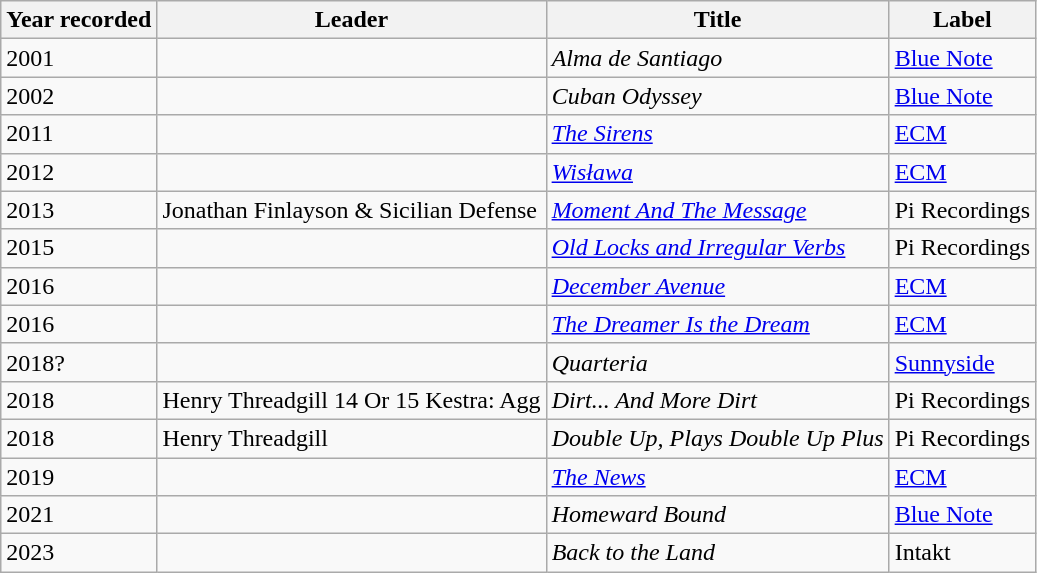<table class="wikitable sortable">
<tr>
<th>Year recorded</th>
<th>Leader</th>
<th>Title</th>
<th>Label</th>
</tr>
<tr>
<td>2001</td>
<td></td>
<td><em>Alma de Santiago</em></td>
<td><a href='#'>Blue Note</a></td>
</tr>
<tr>
<td>2002</td>
<td></td>
<td><em>Cuban Odyssey</em></td>
<td><a href='#'>Blue Note</a></td>
</tr>
<tr>
<td>2011</td>
<td></td>
<td><em><a href='#'>The Sirens</a></em></td>
<td><a href='#'>ECM</a></td>
</tr>
<tr>
<td>2012</td>
<td></td>
<td><em><a href='#'>Wisława</a></em></td>
<td><a href='#'>ECM</a></td>
</tr>
<tr>
<td>2013</td>
<td>Jonathan Finlayson & Sicilian Defense</td>
<td><em><a href='#'>Moment And The Message</a></em></td>
<td>Pi Recordings</td>
</tr>
<tr>
<td>2015</td>
<td></td>
<td><em><a href='#'>Old Locks and Irregular Verbs</a></em></td>
<td>Pi Recordings</td>
</tr>
<tr>
<td>2016</td>
<td></td>
<td><em><a href='#'>December Avenue</a></em></td>
<td><a href='#'>ECM</a></td>
</tr>
<tr>
<td>2016</td>
<td></td>
<td><em><a href='#'>The Dreamer Is the Dream</a></em></td>
<td><a href='#'>ECM</a></td>
</tr>
<tr>
<td>2018?</td>
<td></td>
<td><em>Quarteria</em></td>
<td><a href='#'>Sunnyside</a></td>
</tr>
<tr>
<td>2018</td>
<td>Henry Threadgill 14 Or 15 Kestra: Agg</td>
<td><em>Dirt... And More Dirt</em></td>
<td>Pi Recordings</td>
</tr>
<tr>
<td>2018</td>
<td>Henry Threadgill</td>
<td><em>Double Up, Plays Double Up Plus</em></td>
<td>Pi Recordings</td>
</tr>
<tr>
<td>2019</td>
<td></td>
<td><em><a href='#'>The News</a></em></td>
<td><a href='#'>ECM</a></td>
</tr>
<tr>
<td>2021</td>
<td></td>
<td><em>Homeward Bound</em></td>
<td><a href='#'>Blue Note</a></td>
</tr>
<tr>
<td>2023</td>
<td></td>
<td><em>Back to the Land</em></td>
<td>Intakt</td>
</tr>
</table>
